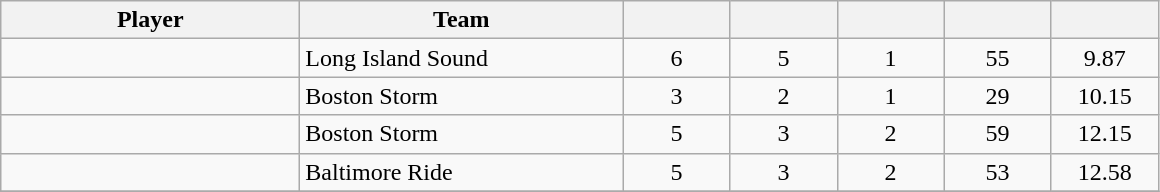<table class="wikitable sortable">
<tr>
<th style="width: 12em;">Player</th>
<th style="width: 13em;">Team</th>
<th style="width: 4em;"></th>
<th style="width: 4em;"></th>
<th style="width: 4em;"></th>
<th style="width: 4em;"></th>
<th style="width: 4em;"></th>
</tr>
<tr style="text-align:center;">
<td style="text-align:left;"></td>
<td style="text-align:left;">Long Island Sound</td>
<td>6</td>
<td>5</td>
<td>1</td>
<td>55</td>
<td>9.87</td>
</tr>
<tr style="text-align:center;">
<td style="text-align:left;"></td>
<td style="text-align:left;">Boston Storm</td>
<td>3</td>
<td>2</td>
<td>1</td>
<td>29</td>
<td>10.15</td>
</tr>
<tr style="text-align:center;">
<td style="text-align:left;"></td>
<td style="text-align:left;">Boston Storm</td>
<td>5</td>
<td>3</td>
<td>2</td>
<td>59</td>
<td>12.15</td>
</tr>
<tr style="text-align:center;">
<td style="text-align:left;"></td>
<td style="text-align:left;">Baltimore Ride</td>
<td>5</td>
<td>3</td>
<td>2</td>
<td>53</td>
<td>12.58</td>
</tr>
<tr style="text-align:center;">
</tr>
</table>
